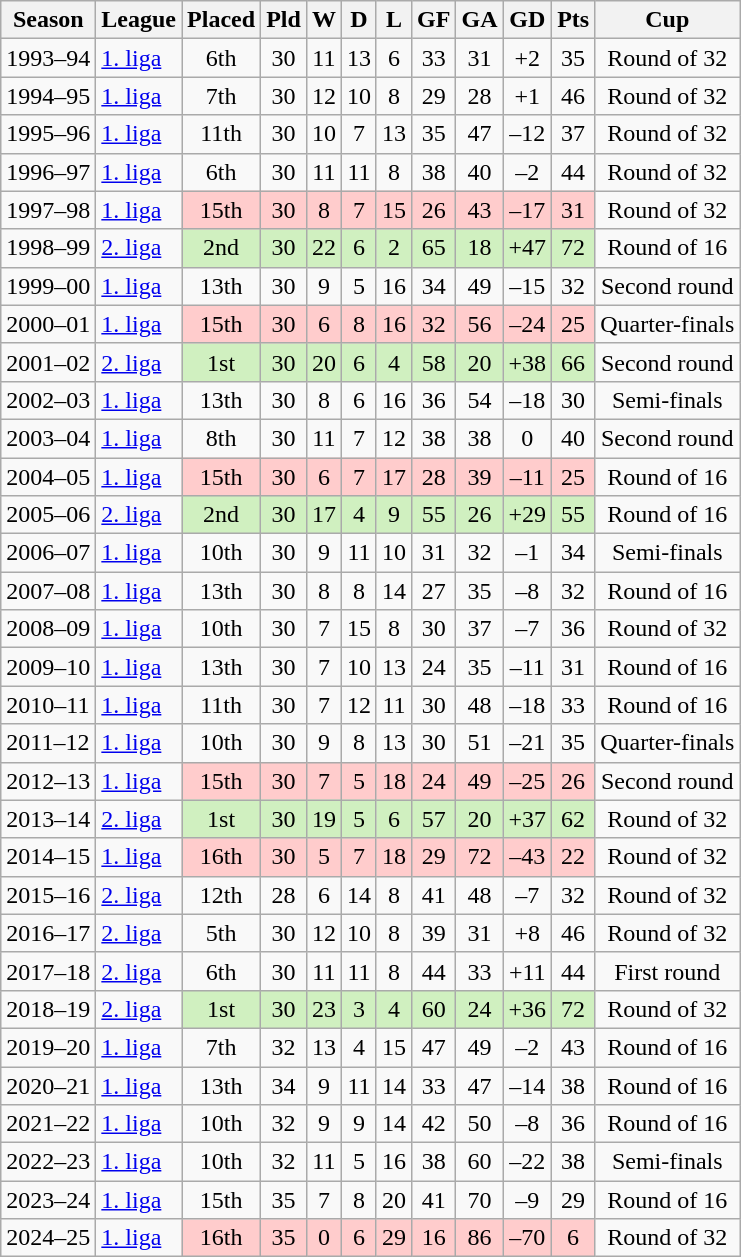<table class="wikitable sortable">
<tr>
<th>Season</th>
<th>League</th>
<th>Placed</th>
<th>Pld</th>
<th>W</th>
<th>D</th>
<th>L</th>
<th>GF</th>
<th>GA</th>
<th>GD</th>
<th>Pts</th>
<th>Cup</th>
</tr>
<tr>
<td>1993–94</td>
<td><a href='#'>1. liga</a></td>
<td style="text-align:center">6th</td>
<td style="text-align:center">30</td>
<td style="text-align:center">11</td>
<td style="text-align:center">13</td>
<td style="text-align:center">6</td>
<td style="text-align:center">33</td>
<td style="text-align:center">31</td>
<td style="text-align:center">+2</td>
<td style="text-align:center">35</td>
<td style="text-align:center">Round of 32</td>
</tr>
<tr>
<td>1994–95</td>
<td><a href='#'>1. liga</a></td>
<td style="text-align:center">7th</td>
<td style="text-align:center">30</td>
<td style="text-align:center">12</td>
<td style="text-align:center">10</td>
<td style="text-align:center">8</td>
<td style="text-align:center">29</td>
<td style="text-align:center">28</td>
<td style="text-align:center">+1</td>
<td style="text-align:center">46</td>
<td style="text-align:center">Round of 32</td>
</tr>
<tr>
<td>1995–96</td>
<td><a href='#'>1. liga</a></td>
<td style="text-align:center">11th</td>
<td style="text-align:center">30</td>
<td style="text-align:center">10</td>
<td style="text-align:center">7</td>
<td style="text-align:center">13</td>
<td style="text-align:center">35</td>
<td style="text-align:center">47</td>
<td style="text-align:center">–12</td>
<td style="text-align:center">37</td>
<td style="text-align:center">Round of 32</td>
</tr>
<tr>
<td>1996–97</td>
<td><a href='#'>1. liga</a></td>
<td style="text-align:center">6th</td>
<td style="text-align:center">30</td>
<td style="text-align:center">11</td>
<td style="text-align:center">11</td>
<td style="text-align:center">8</td>
<td style="text-align:center">38</td>
<td style="text-align:center">40</td>
<td style="text-align:center">–2</td>
<td style="text-align:center">44</td>
<td style="text-align:center">Round of 32</td>
</tr>
<tr>
<td>1997–98</td>
<td><a href='#'>1. liga</a></td>
<td style="background: #FFCCCC; text-align:center">15th</td>
<td style="background: #FFCCCC; text-align:center">30</td>
<td style="background: #FFCCCC; text-align:center">8</td>
<td style="background: #FFCCCC; text-align:center">7</td>
<td style="background: #FFCCCC; text-align:center">15</td>
<td style="background: #FFCCCC; text-align:center">26</td>
<td style="background: #FFCCCC; text-align:center">43</td>
<td style="background: #FFCCCC; text-align:center">–17</td>
<td style="background: #FFCCCC; text-align:center">31</td>
<td style="text-align:center">Round of 32</td>
</tr>
<tr>
<td>1998–99</td>
<td><a href='#'>2. liga</a></td>
<td style="background: #D0F0C0; text-align:center">2nd</td>
<td style="background: #D0F0C0; text-align:center">30</td>
<td style="background: #D0F0C0; text-align:center">22</td>
<td style="background: #D0F0C0; text-align:center">6</td>
<td style="background: #D0F0C0; text-align:center">2</td>
<td style="background: #D0F0C0; text-align:center">65</td>
<td style="background: #D0F0C0; text-align:center">18</td>
<td style="background: #D0F0C0; text-align:center">+47</td>
<td style="background: #D0F0C0; text-align:center">72</td>
<td style="text-align:center">Round of 16</td>
</tr>
<tr>
<td>1999–00</td>
<td><a href='#'>1. liga</a></td>
<td style="text-align:center">13th</td>
<td style="text-align:center">30</td>
<td style="text-align:center">9</td>
<td style="text-align:center">5</td>
<td style="text-align:center">16</td>
<td style="text-align:center">34</td>
<td style="text-align:center">49</td>
<td style="text-align:center">–15</td>
<td style="text-align:center">32</td>
<td style="text-align:center">Second round</td>
</tr>
<tr>
<td>2000–01</td>
<td><a href='#'>1. liga</a></td>
<td style="background: #FFCCCC; text-align:center">15th</td>
<td style="background: #FFCCCC; text-align:center">30</td>
<td style="background: #FFCCCC; text-align:center">6</td>
<td style="background: #FFCCCC; text-align:center">8</td>
<td style="background: #FFCCCC; text-align:center">16</td>
<td style="background: #FFCCCC; text-align:center">32</td>
<td style="background: #FFCCCC; text-align:center">56</td>
<td style="background: #FFCCCC; text-align:center">–24</td>
<td style="background: #FFCCCC; text-align:center">25</td>
<td style="text-align:center">Quarter-finals</td>
</tr>
<tr>
<td>2001–02</td>
<td><a href='#'>2. liga</a></td>
<td style="background: #D0F0C0; text-align:center">1st</td>
<td style="background: #D0F0C0; text-align:center">30</td>
<td style="background: #D0F0C0; text-align:center">20</td>
<td style="background: #D0F0C0; text-align:center">6</td>
<td style="background: #D0F0C0; text-align:center">4</td>
<td style="background: #D0F0C0; text-align:center">58</td>
<td style="background: #D0F0C0; text-align:center">20</td>
<td style="background: #D0F0C0; text-align:center">+38</td>
<td style="background: #D0F0C0; text-align:center">66</td>
<td style="text-align:center">Second round</td>
</tr>
<tr>
<td>2002–03</td>
<td><a href='#'>1. liga</a></td>
<td style="text-align:center">13th</td>
<td style="text-align:center">30</td>
<td style="text-align:center">8</td>
<td style="text-align:center">6</td>
<td style="text-align:center">16</td>
<td style="text-align:center">36</td>
<td style="text-align:center">54</td>
<td style="text-align:center">–18</td>
<td style="text-align:center">30</td>
<td style="text-align:center">Semi-finals</td>
</tr>
<tr>
<td>2003–04</td>
<td><a href='#'>1. liga</a></td>
<td style="text-align:center">8th</td>
<td style="text-align:center">30</td>
<td style="text-align:center">11</td>
<td style="text-align:center">7</td>
<td style="text-align:center">12</td>
<td style="text-align:center">38</td>
<td style="text-align:center">38</td>
<td style="text-align:center">0</td>
<td style="text-align:center">40</td>
<td style="text-align:center">Second round</td>
</tr>
<tr>
<td>2004–05</td>
<td><a href='#'>1. liga</a></td>
<td style="background: #FFCCCC; text-align:center">15th</td>
<td style="background: #FFCCCC; text-align:center">30</td>
<td style="background: #FFCCCC; text-align:center">6</td>
<td style="background: #FFCCCC; text-align:center">7</td>
<td style="background: #FFCCCC; text-align:center">17</td>
<td style="background: #FFCCCC; text-align:center">28</td>
<td style="background: #FFCCCC; text-align:center">39</td>
<td style="background: #FFCCCC; text-align:center">–11</td>
<td style="background: #FFCCCC; text-align:center">25</td>
<td style="text-align:center">Round of 16</td>
</tr>
<tr>
<td>2005–06</td>
<td><a href='#'>2. liga</a></td>
<td style="background: #D0F0C0; text-align:center">2nd</td>
<td style="background: #D0F0C0; text-align:center">30</td>
<td style="background: #D0F0C0; text-align:center">17</td>
<td style="background: #D0F0C0; text-align:center">4</td>
<td style="background: #D0F0C0; text-align:center">9</td>
<td style="background: #D0F0C0; text-align:center">55</td>
<td style="background: #D0F0C0; text-align:center">26</td>
<td style="background: #D0F0C0; text-align:center">+29</td>
<td style="background: #D0F0C0; text-align:center">55</td>
<td style="text-align:center">Round of 16</td>
</tr>
<tr>
<td>2006–07</td>
<td><a href='#'>1. liga</a></td>
<td style="text-align:center">10th</td>
<td style="text-align:center">30</td>
<td style="text-align:center">9</td>
<td style="text-align:center">11</td>
<td style="text-align:center">10</td>
<td style="text-align:center">31</td>
<td style="text-align:center">32</td>
<td style="text-align:center">–1</td>
<td style="text-align:center">34</td>
<td style="text-align:center">Semi-finals</td>
</tr>
<tr>
<td>2007–08</td>
<td><a href='#'>1. liga</a></td>
<td style="text-align:center">13th</td>
<td style="text-align:center">30</td>
<td style="text-align:center">8</td>
<td style="text-align:center">8</td>
<td style="text-align:center">14</td>
<td style="text-align:center">27</td>
<td style="text-align:center">35</td>
<td style="text-align:center">–8</td>
<td style="text-align:center">32</td>
<td style="text-align:center">Round of 16</td>
</tr>
<tr>
<td>2008–09</td>
<td><a href='#'>1. liga</a></td>
<td style="text-align:center">10th</td>
<td style="text-align:center">30</td>
<td style="text-align:center">7</td>
<td style="text-align:center">15</td>
<td style="text-align:center">8</td>
<td style="text-align:center">30</td>
<td style="text-align:center">37</td>
<td style="text-align:center">–7</td>
<td style="text-align:center">36</td>
<td style="text-align:center">Round of 32</td>
</tr>
<tr>
<td>2009–10</td>
<td><a href='#'>1. liga</a></td>
<td style="text-align:center">13th</td>
<td style="text-align:center">30</td>
<td style="text-align:center">7</td>
<td style="text-align:center">10</td>
<td style="text-align:center">13</td>
<td style="text-align:center">24</td>
<td style="text-align:center">35</td>
<td style="text-align:center">–11</td>
<td style="text-align:center">31</td>
<td style="text-align:center">Round of 16</td>
</tr>
<tr>
<td>2010–11</td>
<td><a href='#'>1. liga</a></td>
<td style="text-align:center">11th</td>
<td style="text-align:center">30</td>
<td style="text-align:center">7</td>
<td style="text-align:center">12</td>
<td style="text-align:center">11</td>
<td style="text-align:center">30</td>
<td style="text-align:center">48</td>
<td style="text-align:center">–18</td>
<td style="text-align:center">33</td>
<td style="text-align:center">Round of 16</td>
</tr>
<tr>
<td>2011–12</td>
<td><a href='#'>1. liga</a></td>
<td style="text-align:center">10th</td>
<td style="text-align:center">30</td>
<td style="text-align:center">9</td>
<td style="text-align:center">8</td>
<td style="text-align:center">13</td>
<td style="text-align:center">30</td>
<td style="text-align:center">51</td>
<td style="text-align:center">–21</td>
<td style="text-align:center">35</td>
<td style="text-align:center">Quarter-finals</td>
</tr>
<tr>
<td>2012–13</td>
<td><a href='#'>1. liga</a></td>
<td style="background: #FFCCCC; text-align:center">15th</td>
<td style="background: #FFCCCC; text-align:center">30</td>
<td style="background: #FFCCCC; text-align:center">7</td>
<td style="background: #FFCCCC; text-align:center">5</td>
<td style="background: #FFCCCC; text-align:center">18</td>
<td style="background: #FFCCCC; text-align:center">24</td>
<td style="background: #FFCCCC; text-align:center">49</td>
<td style="background: #FFCCCC; text-align:center">–25</td>
<td style="background: #FFCCCC; text-align:center">26</td>
<td style="text-align:center">Second round</td>
</tr>
<tr>
<td>2013–14</td>
<td><a href='#'>2. liga</a></td>
<td style="background: #D0F0C0; text-align:center">1st</td>
<td style="background: #D0F0C0; text-align:center">30</td>
<td style="background: #D0F0C0; text-align:center">19</td>
<td style="background: #D0F0C0; text-align:center">5</td>
<td style="background: #D0F0C0; text-align:center">6</td>
<td style="background: #D0F0C0; text-align:center">57</td>
<td style="background: #D0F0C0; text-align:center">20</td>
<td style="background: #D0F0C0; text-align:center">+37</td>
<td style="background: #D0F0C0; text-align:center">62</td>
<td style="text-align:center">Round of 32</td>
</tr>
<tr>
<td>2014–15</td>
<td><a href='#'>1. liga</a></td>
<td style="background: #FFCCCC; text-align:center">16th</td>
<td style="background: #FFCCCC; text-align:center">30</td>
<td style="background: #FFCCCC; text-align:center">5</td>
<td style="background: #FFCCCC; text-align:center">7</td>
<td style="background: #FFCCCC; text-align:center">18</td>
<td style="background: #FFCCCC; text-align:center">29</td>
<td style="background: #FFCCCC; text-align:center">72</td>
<td style="background: #FFCCCC; text-align:center">–43</td>
<td style="background: #FFCCCC; text-align:center">22</td>
<td style="text-align:center">Round of 32</td>
</tr>
<tr>
<td>2015–16</td>
<td><a href='#'>2. liga</a></td>
<td style="text-align:center">12th</td>
<td style="text-align:center">28</td>
<td style="text-align:center">6</td>
<td style="text-align:center">14</td>
<td style="text-align:center">8</td>
<td style="text-align:center">41</td>
<td style="text-align:center">48</td>
<td style="text-align:center">–7</td>
<td style="text-align:center">32</td>
<td style="text-align:center">Round of 32</td>
</tr>
<tr>
<td>2016–17</td>
<td><a href='#'>2. liga</a></td>
<td style="text-align:center">5th</td>
<td style="text-align:center">30</td>
<td style="text-align:center">12</td>
<td style="text-align:center">10</td>
<td style="text-align:center">8</td>
<td style="text-align:center">39</td>
<td style="text-align:center">31</td>
<td style="text-align:center">+8</td>
<td style="text-align:center">46</td>
<td style="text-align:center">Round of 32</td>
</tr>
<tr>
<td>2017–18</td>
<td><a href='#'>2. liga</a></td>
<td style="text-align:center">6th</td>
<td style="text-align:center">30</td>
<td style="text-align:center">11</td>
<td style="text-align:center">11</td>
<td style="text-align:center">8</td>
<td style="text-align:center">44</td>
<td style="text-align:center">33</td>
<td style="text-align:center">+11</td>
<td style="text-align:center">44</td>
<td style="text-align:center">First round</td>
</tr>
<tr>
<td>2018–19</td>
<td><a href='#'>2. liga</a></td>
<td style="background: #D0F0C0; text-align:center">1st</td>
<td style="background: #D0F0C0; text-align:center">30</td>
<td style="background: #D0F0C0; text-align:center">23</td>
<td style="background: #D0F0C0; text-align:center">3</td>
<td style="background: #D0F0C0; text-align:center">4</td>
<td style="background: #D0F0C0; text-align:center">60</td>
<td style="background: #D0F0C0; text-align:center">24</td>
<td style="background: #D0F0C0; text-align:center">+36</td>
<td style="background: #D0F0C0; text-align:center">72</td>
<td style="text-align:center">Round of 32</td>
</tr>
<tr>
<td>2019–20</td>
<td><a href='#'>1. liga</a></td>
<td style="text-align:center">7th</td>
<td style="text-align:center">32</td>
<td style="text-align:center">13</td>
<td style="text-align:center">4</td>
<td style="text-align:center">15</td>
<td style="text-align:center">47</td>
<td style="text-align:center">49</td>
<td style="text-align:center">–2</td>
<td style="text-align:center">43</td>
<td style="text-align:center">Round of 16</td>
</tr>
<tr>
<td>2020–21</td>
<td><a href='#'>1. liga</a></td>
<td style="text-align:center">13th</td>
<td style="text-align:center">34</td>
<td style="text-align:center">9</td>
<td style="text-align:center">11</td>
<td style="text-align:center">14</td>
<td style="text-align:center">33</td>
<td style="text-align:center">47</td>
<td style="text-align:center">–14</td>
<td style="text-align:center">38</td>
<td style="text-align:center">Round of 16</td>
</tr>
<tr>
<td>2021–22</td>
<td><a href='#'>1. liga</a></td>
<td style="text-align:center">10th</td>
<td style="text-align:center">32</td>
<td style="text-align:center">9</td>
<td style="text-align:center">9</td>
<td style="text-align:center">14</td>
<td style="text-align:center">42</td>
<td style="text-align:center">50</td>
<td style="text-align:center">–8</td>
<td style="text-align:center">36</td>
<td style="text-align:center">Round of 16</td>
</tr>
<tr>
<td>2022–23</td>
<td><a href='#'>1. liga</a></td>
<td style="text-align:center">10th</td>
<td style="text-align:center">32</td>
<td style="text-align:center">11</td>
<td style="text-align:center">5</td>
<td style="text-align:center">16</td>
<td style="text-align:center">38</td>
<td style="text-align:center">60</td>
<td style="text-align:center">–22</td>
<td style="text-align:center">38</td>
<td style="text-align:center">Semi-finals</td>
</tr>
<tr>
<td>2023–24</td>
<td><a href='#'>1. liga</a></td>
<td style="text-align:center">15th</td>
<td style="text-align:center">35</td>
<td style="text-align:center">7</td>
<td style="text-align:center">8</td>
<td style="text-align:center">20</td>
<td style="text-align:center">41</td>
<td style="text-align:center">70</td>
<td style="text-align:center">–9</td>
<td style="text-align:center">29</td>
<td style="text-align:center">Round of 16</td>
</tr>
<tr>
<td>2024–25</td>
<td><a href='#'>1. liga</a></td>
<td style="background: #FFCCCC; text-align:center">16th</td>
<td style="background: #FFCCCC; text-align:center">35</td>
<td style="background: #FFCCCC; text-align:center">0</td>
<td style="background: #FFCCCC; text-align:center">6</td>
<td style="background: #FFCCCC; text-align:center">29</td>
<td style="background: #FFCCCC; text-align:center">16</td>
<td style="background: #FFCCCC; text-align:center">86</td>
<td style="background: #FFCCCC; text-align:center">–70</td>
<td style="background: #FFCCCC; text-align:center">6</td>
<td style="text-align:center">Round of 32</td>
</tr>
</table>
